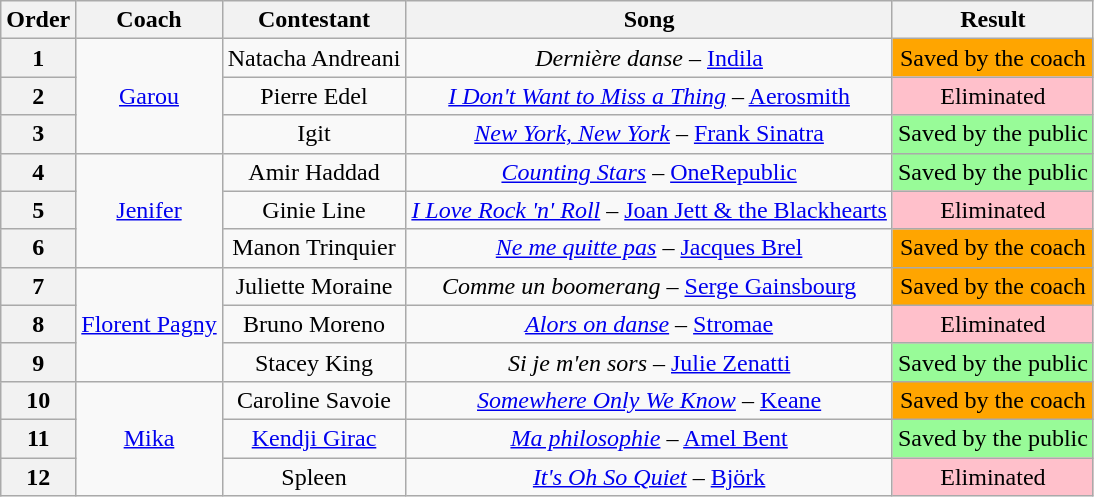<table class="wikitable sortable" style="text-align: center; width: auto;">
<tr>
<th>Order</th>
<th>Coach</th>
<th>Contestant</th>
<th>Song</th>
<th>Result</th>
</tr>
<tr>
<th>1</th>
<td rowspan=3><a href='#'>Garou</a></td>
<td>Natacha Andreani</td>
<td><em>Dernière danse</em> – <a href='#'>Indila</a></td>
<td style="background:orange">Saved by the coach</td>
</tr>
<tr>
<th>2</th>
<td>Pierre Edel</td>
<td><em><a href='#'>I Don't Want to Miss a Thing</a></em> – <a href='#'>Aerosmith</a></td>
<td style="background:pink">Eliminated</td>
</tr>
<tr>
<th>3</th>
<td>Igit</td>
<td><em><a href='#'>New York, New York</a></em> – <a href='#'>Frank Sinatra</a></td>
<td style="background:palegreen">Saved by the public</td>
</tr>
<tr>
<th>4</th>
<td rowspan=3><a href='#'>Jenifer</a></td>
<td>Amir Haddad</td>
<td><em><a href='#'>Counting Stars</a></em> – <a href='#'>OneRepublic</a></td>
<td style="background:palegreen">Saved by the public</td>
</tr>
<tr>
<th>5</th>
<td>Ginie Line</td>
<td><em><a href='#'>I Love Rock 'n' Roll</a></em> – <a href='#'>Joan Jett & the Blackhearts</a></td>
<td style="background:pink">Eliminated</td>
</tr>
<tr>
<th>6</th>
<td>Manon Trinquier</td>
<td><em><a href='#'>Ne me quitte pas</a></em> – <a href='#'>Jacques Brel</a></td>
<td style="background:orange">Saved by the coach</td>
</tr>
<tr>
<th>7</th>
<td rowspan=3><a href='#'>Florent Pagny</a></td>
<td>Juliette Moraine</td>
<td><em>Comme un boomerang</em> – <a href='#'>Serge Gainsbourg</a></td>
<td style="background:orange">Saved by the coach</td>
</tr>
<tr>
<th>8</th>
<td>Bruno Moreno</td>
<td><em><a href='#'>Alors on danse</a></em> – <a href='#'>Stromae</a></td>
<td style="background:pink">Eliminated</td>
</tr>
<tr>
<th>9</th>
<td>Stacey King</td>
<td><em>Si je m'en sors</em> – <a href='#'>Julie Zenatti</a></td>
<td style="background:palegreen">Saved by the public</td>
</tr>
<tr>
<th>10</th>
<td rowspan=3><a href='#'>Mika</a></td>
<td>Caroline Savoie</td>
<td><em><a href='#'>Somewhere Only We Know</a></em> – <a href='#'>Keane</a></td>
<td style="background:orange">Saved by the coach</td>
</tr>
<tr>
<th>11</th>
<td><a href='#'>Kendji Girac</a></td>
<td><em><a href='#'>Ma philosophie</a></em> – <a href='#'>Amel Bent</a></td>
<td style="background:palegreen">Saved by the public</td>
</tr>
<tr>
<th>12</th>
<td>Spleen</td>
<td><em><a href='#'>It's Oh So Quiet</a></em> – <a href='#'>Björk</a></td>
<td style="background:pink">Eliminated</td>
</tr>
</table>
